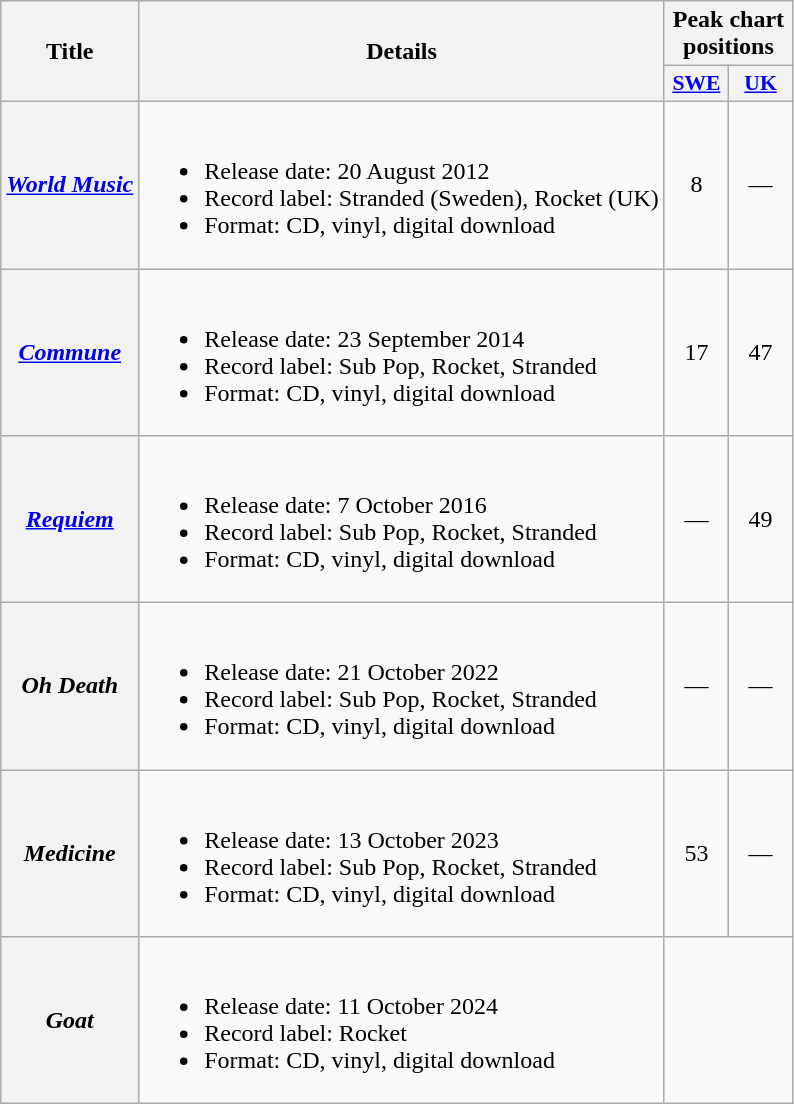<table class="wikitable plainrowheaders">
<tr>
<th scope="col" rowspan="2">Title</th>
<th scope="col" rowspan="2">Details</th>
<th scope="col" colspan="2">Peak chart positions</th>
</tr>
<tr>
<th scope="col" style="width:2.5em;font-size:90%;"><a href='#'>SWE</a><br></th>
<th scope="col" style="width:2.5em;font-size:90%;"><a href='#'>UK</a><br></th>
</tr>
<tr>
<th scope="row"><em><a href='#'>World Music</a></em></th>
<td><br><ul><li>Release date: 20 August 2012</li><li>Record label: Stranded (Sweden), Rocket (UK)</li><li>Format: CD, vinyl, digital download</li></ul></td>
<td style="text-align:center;">8</td>
<td style="text-align:center;">—</td>
</tr>
<tr>
<th scope="row"><em><a href='#'>Commune</a></em></th>
<td><br><ul><li>Release date: 23 September 2014</li><li>Record label: Sub Pop, Rocket, Stranded</li><li>Format: CD, vinyl, digital download</li></ul></td>
<td style="text-align:center;">17</td>
<td style="text-align:center;">47</td>
</tr>
<tr>
<th scope="row"><em><a href='#'>Requiem</a></em></th>
<td><br><ul><li>Release date: 7 October 2016</li><li>Record label: Sub Pop, Rocket, Stranded</li><li>Format: CD, vinyl, digital download</li></ul></td>
<td style="text-align:center;">—</td>
<td style="text-align:center;">49</td>
</tr>
<tr>
<th scope="row"><em>Oh Death</em></th>
<td><br><ul><li>Release date: 21 October 2022</li><li>Record label: Sub Pop, Rocket, Stranded</li><li>Format: CD, vinyl, digital download</li></ul></td>
<td style="text-align:center;">—</td>
<td style="text-align:center;">—</td>
</tr>
<tr>
<th scope="row"><em>Medicine</em></th>
<td><br><ul><li>Release date: 13 October 2023</li><li>Record label: Sub Pop, Rocket, Stranded</li><li>Format: CD, vinyl, digital download</li></ul></td>
<td style="text-align:center;">53<br></td>
<td style="text-align:center;">—</td>
</tr>
<tr>
<th scope="row"><em>Goat</em></th>
<td><br><ul><li>Release date: 11 October 2024</li><li>Record label: Rocket</li><li>Format: CD, vinyl, digital download</li></ul></td>
</tr>
</table>
